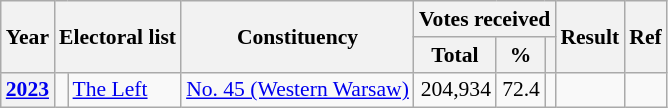<table class="wikitable" style="font-size: 90%;">
<tr>
<th rowspan="2">Year</th>
<th rowspan="2" colspan="2">Electoral list</th>
<th rowspan="2">Constituency</th>
<th colspan="3">Votes received</th>
<th rowspan="2">Result</th>
<th rowspan="2">Ref</th>
</tr>
<tr>
<th>Total</th>
<th>%</th>
<th></th>
</tr>
<tr>
<th><a href='#'>2023</a></th>
<td></td>
<td><a href='#'>The Left</a></td>
<td><a href='#'>No. 45 (Western Warsaw)</a></td>
<td style="text-align: right;">204,934</td>
<td style="text-align: right;">72.4</td>
<td></td>
<td></td>
<td></td>
</tr>
</table>
